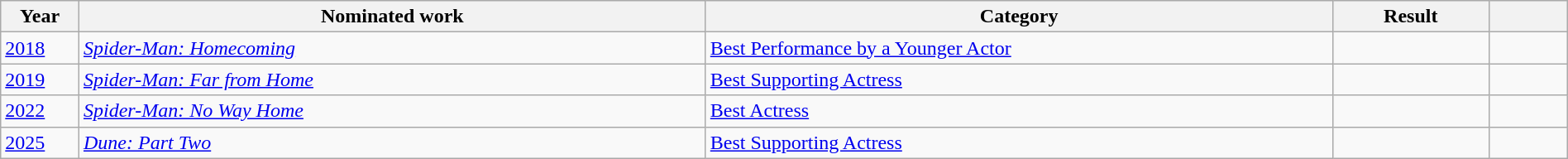<table class="wikitable plainrowheaders" style="width:100%;">
<tr>
<th scope="col" style="width:5%;">Year</th>
<th scope="col" style="width:40%;">Nominated work</th>
<th scope="col" style="width:40%;">Category</th>
<th scope="col" style="width:10%;">Result</th>
<th scope="col" style="width:5%;"></th>
</tr>
<tr>
<td><a href='#'>2018</a></td>
<td><em><a href='#'>Spider-Man: Homecoming</a></em></td>
<td><a href='#'>Best Performance by a Younger Actor</a></td>
<td></td>
<td style="text-align:center;"></td>
</tr>
<tr>
<td><a href='#'>2019</a></td>
<td><em><a href='#'>Spider-Man: Far from Home</a></em></td>
<td><a href='#'>Best Supporting Actress</a></td>
<td></td>
<td style="text-align:center;"></td>
</tr>
<tr>
<td><a href='#'>2022</a></td>
<td><em><a href='#'>Spider-Man: No Way Home</a></em></td>
<td><a href='#'>Best Actress</a></td>
<td></td>
<td style="text-align:center;"></td>
</tr>
<tr>
<td><a href='#'>2025</a></td>
<td><em><a href='#'>Dune: Part Two</a></em></td>
<td><a href='#'>Best Supporting Actress</a></td>
<td></td>
<td style="text-align:center;"></td>
</tr>
</table>
